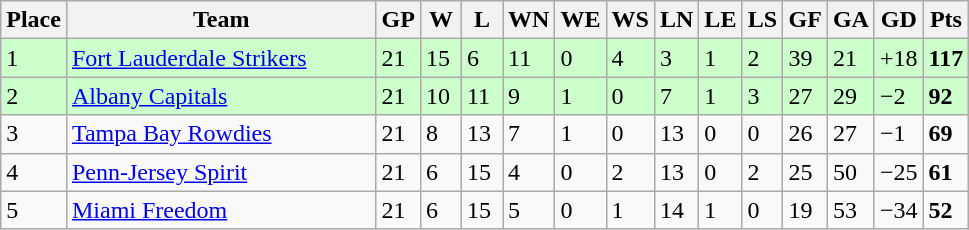<table class="wikitable">
<tr>
<th>Place</th>
<th style="width:199px;">Team</th>
<th width="20">GP</th>
<th width="20">W</th>
<th width="20">L</th>
<th width="20">WN</th>
<th width="20">WE</th>
<th width="20">WS</th>
<th width="20">LN</th>
<th width="20">LE</th>
<th width="20">LS</th>
<th width="20">GF</th>
<th width="20">GA</th>
<th width="20">GD</th>
<th>Pts</th>
</tr>
<tr style="background:#cfc;">
<td>1</td>
<td><a href='#'>Fort Lauderdale Strikers</a></td>
<td>21</td>
<td>15</td>
<td>6</td>
<td>11</td>
<td>0</td>
<td>4</td>
<td>3</td>
<td>1</td>
<td>2</td>
<td>39</td>
<td>21</td>
<td>+18</td>
<td><strong>117</strong></td>
</tr>
<tr style="background:#cfc;">
<td>2</td>
<td><a href='#'>Albany Capitals</a></td>
<td>21</td>
<td>10</td>
<td>11</td>
<td>9</td>
<td>1</td>
<td>0</td>
<td>7</td>
<td>1</td>
<td>3</td>
<td>27</td>
<td>29</td>
<td>−2</td>
<td><strong>92</strong></td>
</tr>
<tr>
<td>3</td>
<td><a href='#'>Tampa Bay Rowdies</a></td>
<td>21</td>
<td>8</td>
<td>13</td>
<td>7</td>
<td>1</td>
<td>0</td>
<td>13</td>
<td>0</td>
<td>0</td>
<td>26</td>
<td>27</td>
<td>−1</td>
<td><strong>69</strong></td>
</tr>
<tr>
<td>4</td>
<td><a href='#'>Penn-Jersey Spirit</a></td>
<td>21</td>
<td>6</td>
<td>15</td>
<td>4</td>
<td>0</td>
<td>2</td>
<td>13</td>
<td>0</td>
<td>2</td>
<td>25</td>
<td>50</td>
<td>−25</td>
<td><strong>61</strong></td>
</tr>
<tr>
<td>5</td>
<td><a href='#'>Miami Freedom</a></td>
<td>21</td>
<td>6</td>
<td>15</td>
<td>5</td>
<td>0</td>
<td>1</td>
<td>14</td>
<td>1</td>
<td>0</td>
<td>19</td>
<td>53</td>
<td>−34</td>
<td><strong>52</strong></td>
</tr>
</table>
